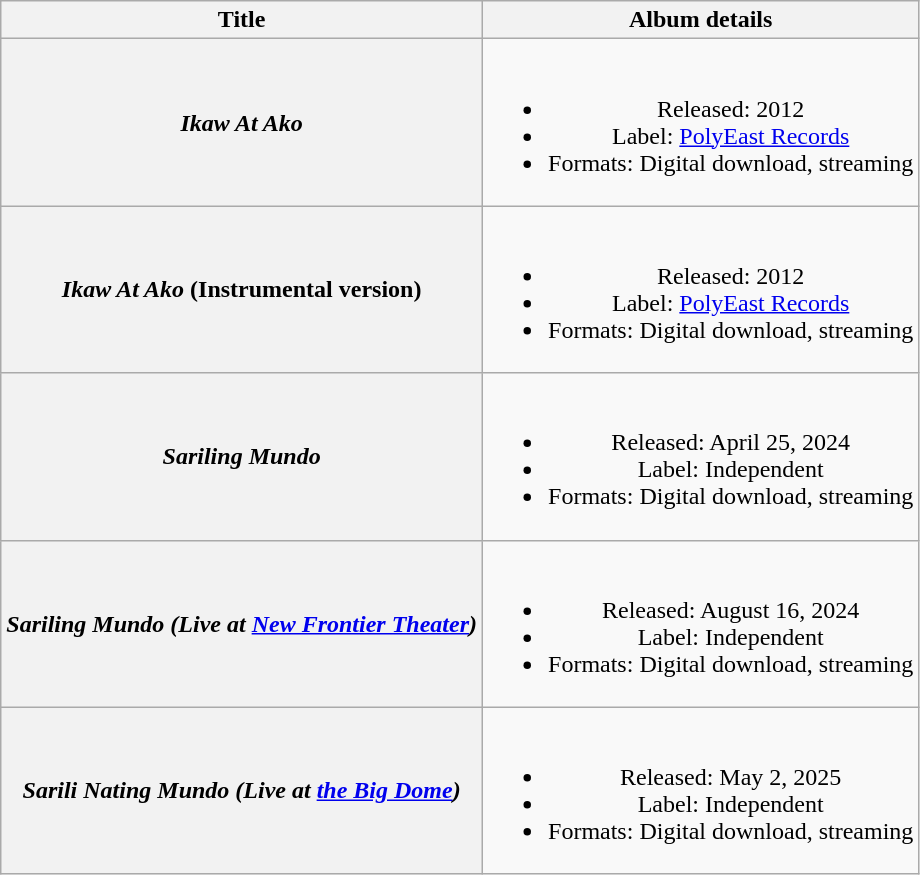<table class="wikitable plainrowheaders" style="text-align:center;">
<tr>
<th>Title</th>
<th>Album details</th>
</tr>
<tr>
<th scope="row"><em>Ikaw At Ako</em></th>
<td><br><ul><li>Released: 2012</li><li>Label: <a href='#'>PolyEast Records</a></li><li>Formats: Digital download, streaming</li></ul></td>
</tr>
<tr>
<th scope="row"><em>Ikaw At Ako</em> (Instrumental version)</th>
<td><br><ul><li>Released: 2012</li><li>Label: <a href='#'>PolyEast Records</a></li><li>Formats: Digital download, streaming</li></ul></td>
</tr>
<tr>
<th scope="row"><em>Sariling Mundo</em></th>
<td><br><ul><li>Released: April 25, 2024</li><li>Label: Independent</li><li>Formats: Digital download, streaming</li></ul></td>
</tr>
<tr>
<th scope="row"><em>Sariling Mundo (Live at <a href='#'>New Frontier Theater</a>)</em></th>
<td><br><ul><li>Released: August 16, 2024</li><li>Label: Independent</li><li>Formats: Digital download, streaming</li></ul></td>
</tr>
<tr>
<th scope="row"><em>Sarili  Nating Mundo (Live at <a href='#'>the Big Dome</a>)</em></th>
<td><br><ul><li>Released: May 2, 2025</li><li>Label: Independent</li><li>Formats: Digital download, streaming</li></ul></td>
</tr>
</table>
